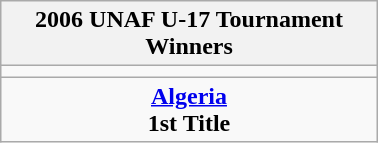<table class="wikitable" style="text-align: center; margin: 0 auto; width: 20%">
<tr>
<th>2006 UNAF U-17 Tournament Winners</th>
</tr>
<tr>
<td></td>
</tr>
<tr>
<td><strong><a href='#'>Algeria</a></strong><br><strong>1st Title</strong></td>
</tr>
</table>
